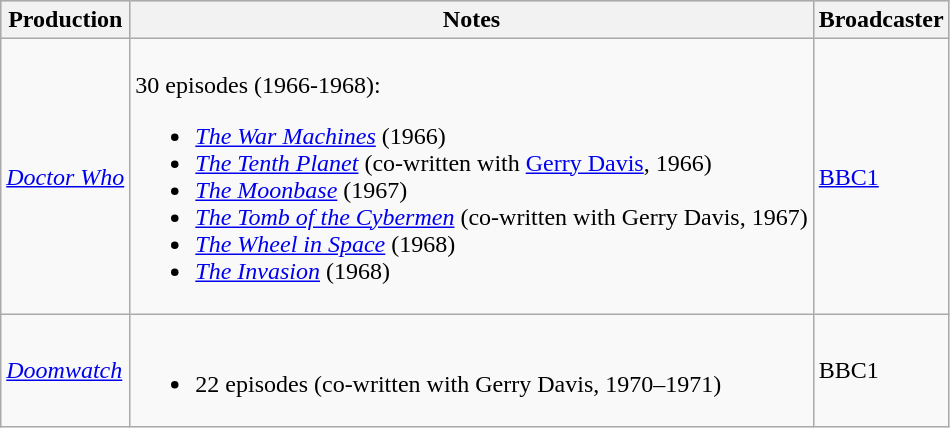<table class="wikitable">
<tr style="background:#ccc; text-align:center;">
<th>Production</th>
<th>Notes</th>
<th>Broadcaster</th>
</tr>
<tr>
<td><em><a href='#'>Doctor Who</a></em></td>
<td><br>30 episodes (1966-1968):<ul><li><em><a href='#'>The War Machines</a></em> (1966)</li><li><em><a href='#'>The Tenth Planet</a></em> (co-written with <a href='#'>Gerry Davis</a>, 1966)</li><li><em><a href='#'>The Moonbase</a></em> (1967)</li><li><em><a href='#'>The Tomb of the Cybermen</a></em> (co-written with Gerry Davis, 1967)</li><li><em><a href='#'>The Wheel in Space</a></em> (1968)</li><li><em><a href='#'>The Invasion</a></em> (1968)</li></ul></td>
<td><a href='#'>BBC1</a></td>
</tr>
<tr>
<td><em><a href='#'>Doomwatch</a></em></td>
<td><br><ul><li>22 episodes (co-written with Gerry Davis, 1970–1971)</li></ul></td>
<td>BBC1</td>
</tr>
</table>
